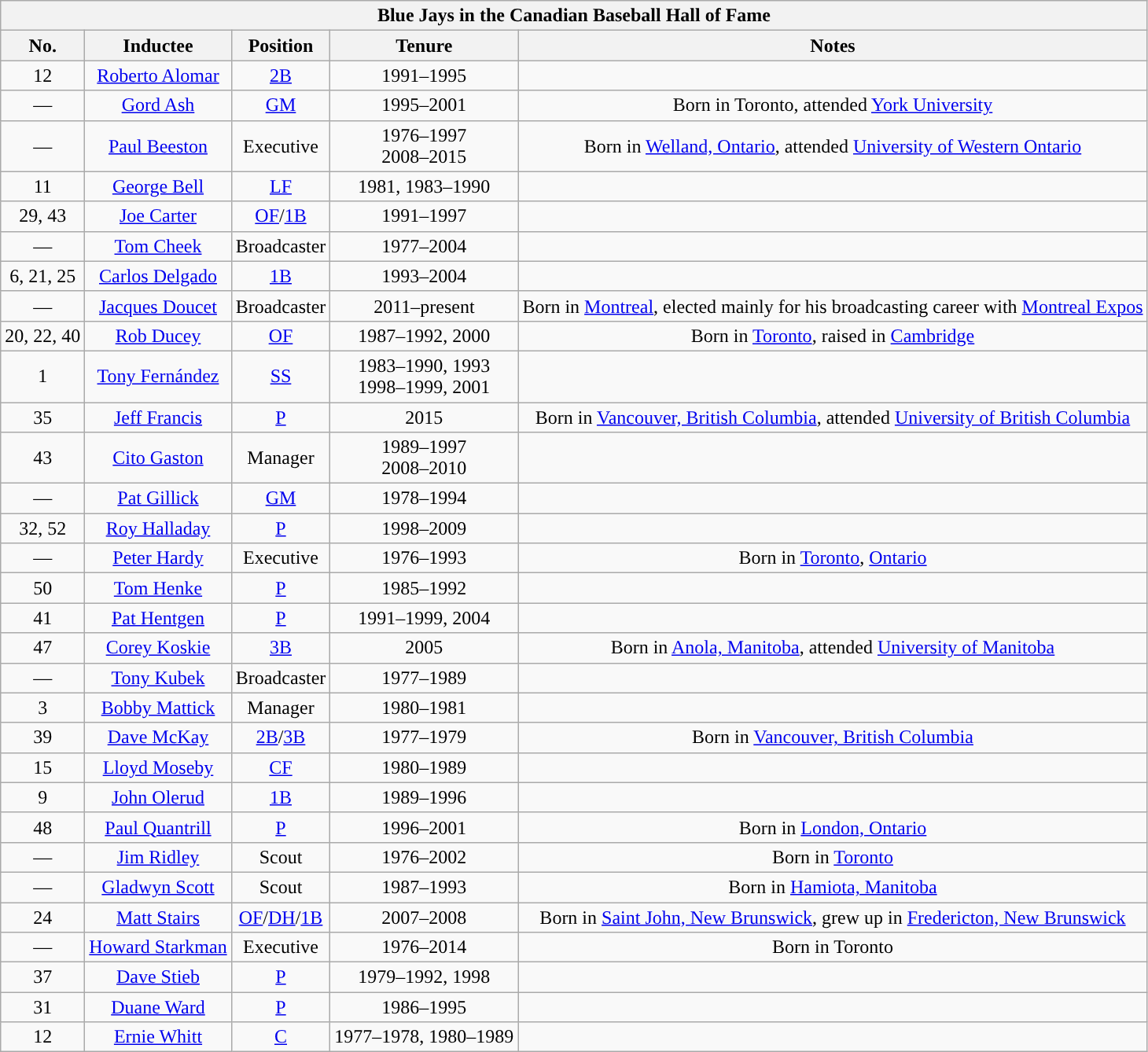<table class="wikitable" style="text-align:center">
<tr>
<th colspan=5>Blue Jays in the Canadian Baseball Hall of Fame</th>
</tr>
<tr>
<th>No.</th>
<th>Inductee</th>
<th>Position</th>
<th>Tenure</th>
<th>Notes</th>
</tr>
<tr>
<td>12</td>
<td><a href='#'>Roberto Alomar</a></td>
<td><a href='#'>2B</a></td>
<td>1991–1995</td>
<td></td>
</tr>
<tr>
<td>—</td>
<td><a href='#'>Gord Ash</a></td>
<td><a href='#'>GM</a></td>
<td>1995–2001</td>
<td>Born in Toronto, attended <a href='#'>York University</a></td>
</tr>
<tr>
<td>—</td>
<td><a href='#'>Paul Beeston</a></td>
<td>Executive</td>
<td>1976–1997<br>2008–2015</td>
<td>Born in <a href='#'>Welland, Ontario</a>, attended <a href='#'>University of Western Ontario</a></td>
</tr>
<tr>
<td>11</td>
<td><a href='#'>George Bell</a></td>
<td><a href='#'>LF</a></td>
<td>1981, 1983–1990</td>
<td></td>
</tr>
<tr>
<td>29, 43</td>
<td><a href='#'>Joe Carter</a></td>
<td><a href='#'>OF</a>/<a href='#'>1B</a></td>
<td>1991–1997</td>
<td></td>
</tr>
<tr>
<td>—</td>
<td><a href='#'>Tom Cheek</a></td>
<td>Broadcaster</td>
<td>1977–2004</td>
<td></td>
</tr>
<tr>
<td>6, 21, 25</td>
<td><a href='#'>Carlos Delgado</a></td>
<td><a href='#'>1B</a></td>
<td>1993–2004</td>
<td></td>
</tr>
<tr>
<td>—</td>
<td><a href='#'>Jacques Doucet</a></td>
<td>Broadcaster</td>
<td>2011–present</td>
<td>Born in <a href='#'>Montreal</a>, elected mainly for his broadcasting career with <a href='#'>Montreal Expos</a></td>
</tr>
<tr>
<td>20, 22, 40</td>
<td><a href='#'>Rob Ducey</a></td>
<td><a href='#'>OF</a></td>
<td>1987–1992, 2000</td>
<td>Born in <a href='#'>Toronto</a>, raised in <a href='#'>Cambridge</a></td>
</tr>
<tr>
<td>1</td>
<td><a href='#'>Tony Fernández</a></td>
<td><a href='#'>SS</a></td>
<td>1983–1990, 1993<br>1998–1999, 2001</td>
<td></td>
</tr>
<tr>
<td>35</td>
<td><a href='#'>Jeff Francis</a></td>
<td><a href='#'>P</a></td>
<td>2015</td>
<td>Born in <a href='#'>Vancouver, British Columbia</a>, attended <a href='#'>University of British Columbia</a></td>
</tr>
<tr>
<td>43</td>
<td><a href='#'>Cito Gaston</a></td>
<td>Manager</td>
<td>1989–1997<br>2008–2010</td>
<td></td>
</tr>
<tr>
<td>—</td>
<td><a href='#'>Pat Gillick</a></td>
<td><a href='#'>GM</a></td>
<td>1978–1994</td>
<td></td>
</tr>
<tr>
<td>32, 52</td>
<td><a href='#'>Roy Halladay</a></td>
<td><a href='#'>P</a></td>
<td>1998–2009</td>
<td></td>
</tr>
<tr>
<td>—</td>
<td><a href='#'>Peter Hardy</a></td>
<td>Executive</td>
<td>1976–1993</td>
<td>Born in <a href='#'>Toronto</a>, <a href='#'>Ontario</a></td>
</tr>
<tr>
<td>50</td>
<td><a href='#'>Tom Henke</a></td>
<td><a href='#'>P</a></td>
<td>1985–1992</td>
<td></td>
</tr>
<tr>
<td>41</td>
<td><a href='#'>Pat Hentgen</a></td>
<td><a href='#'>P</a></td>
<td>1991–1999, 2004</td>
<td></td>
</tr>
<tr>
<td>47</td>
<td><a href='#'>Corey Koskie</a></td>
<td><a href='#'>3B</a></td>
<td>2005</td>
<td>Born in <a href='#'>Anola, Manitoba</a>, attended <a href='#'>University of Manitoba</a></td>
</tr>
<tr>
<td>—</td>
<td><a href='#'>Tony Kubek</a></td>
<td>Broadcaster</td>
<td>1977–1989</td>
<td></td>
</tr>
<tr>
<td>3</td>
<td><a href='#'>Bobby Mattick</a></td>
<td>Manager</td>
<td>1980–1981</td>
<td></td>
</tr>
<tr>
<td>39</td>
<td><a href='#'>Dave McKay</a></td>
<td><a href='#'>2B</a>/<a href='#'>3B</a></td>
<td>1977–1979</td>
<td>Born in <a href='#'>Vancouver, British Columbia</a></td>
</tr>
<tr>
<td>15</td>
<td><a href='#'>Lloyd Moseby</a></td>
<td><a href='#'>CF</a></td>
<td>1980–1989</td>
<td></td>
</tr>
<tr>
<td>9</td>
<td><a href='#'>John Olerud</a></td>
<td><a href='#'>1B</a></td>
<td>1989–1996</td>
<td></td>
</tr>
<tr>
<td>48</td>
<td><a href='#'>Paul Quantrill</a></td>
<td><a href='#'>P</a></td>
<td>1996–2001</td>
<td>Born in <a href='#'>London, Ontario</a></td>
</tr>
<tr>
<td>—</td>
<td><a href='#'>Jim Ridley</a></td>
<td>Scout</td>
<td>1976–2002</td>
<td>Born in <a href='#'>Toronto</a></td>
</tr>
<tr>
<td>—</td>
<td><a href='#'>Gladwyn Scott</a></td>
<td>Scout</td>
<td>1987–1993</td>
<td>Born in <a href='#'>Hamiota, Manitoba</a></td>
</tr>
<tr>
<td>24</td>
<td><a href='#'>Matt Stairs</a></td>
<td><a href='#'>OF</a>/<a href='#'>DH</a>/<a href='#'>1B</a></td>
<td>2007–2008</td>
<td>Born in <a href='#'>Saint John, New Brunswick</a>, grew up in <a href='#'>Fredericton, New Brunswick</a></td>
</tr>
<tr>
<td>—</td>
<td><a href='#'>Howard Starkman</a></td>
<td>Executive</td>
<td>1976–2014</td>
<td>Born in Toronto</td>
</tr>
<tr>
<td>37</td>
<td><a href='#'>Dave Stieb</a></td>
<td><a href='#'>P</a></td>
<td>1979–1992, 1998</td>
<td></td>
</tr>
<tr>
<td>31</td>
<td><a href='#'>Duane Ward</a></td>
<td><a href='#'>P</a></td>
<td>1986–1995</td>
<td></td>
</tr>
<tr>
<td>12</td>
<td><a href='#'>Ernie Whitt</a></td>
<td><a href='#'>C</a></td>
<td>1977–1978, 1980–1989</td>
<td></td>
</tr>
</table>
